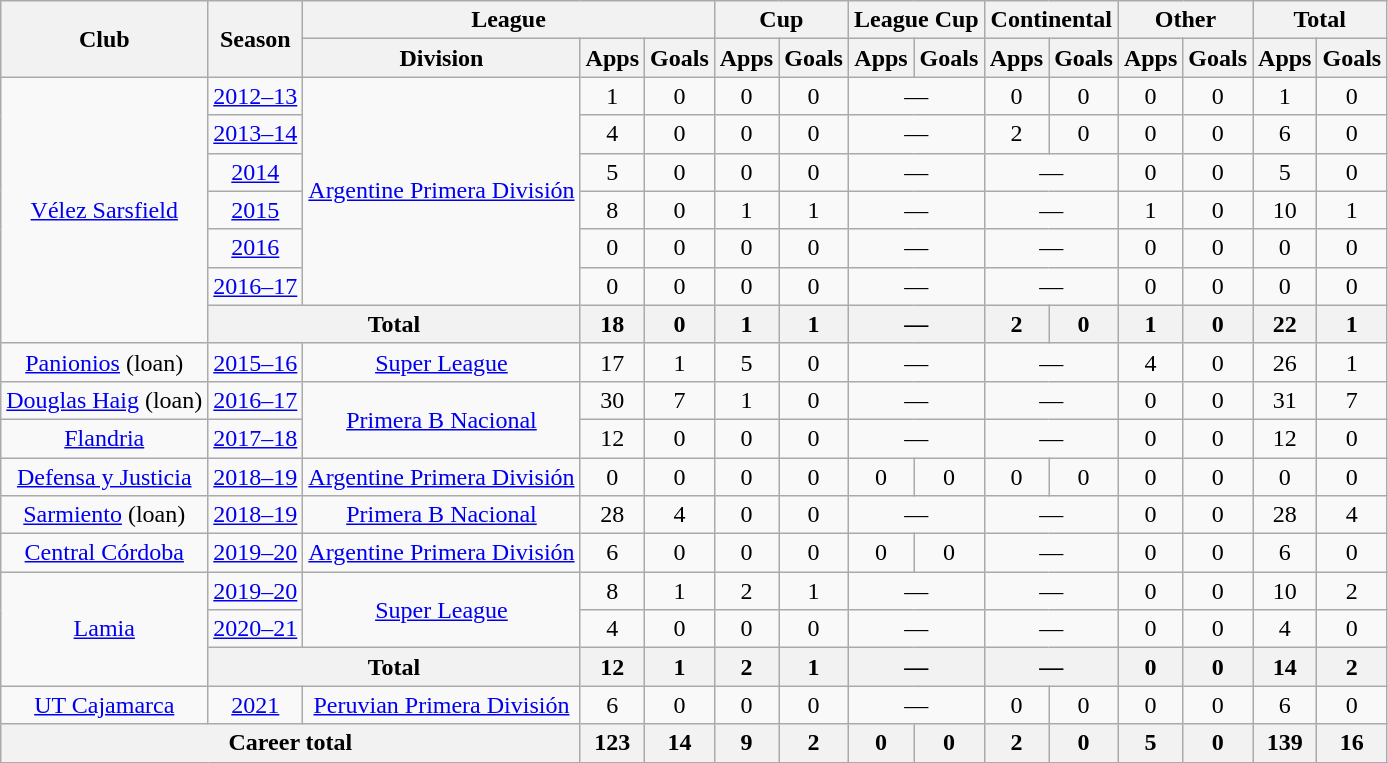<table class="wikitable" style="text-align:center">
<tr>
<th rowspan="2">Club</th>
<th rowspan="2">Season</th>
<th colspan="3">League</th>
<th colspan="2">Cup</th>
<th colspan="2">League Cup</th>
<th colspan="2">Continental</th>
<th colspan="2">Other</th>
<th colspan="2">Total</th>
</tr>
<tr>
<th>Division</th>
<th>Apps</th>
<th>Goals</th>
<th>Apps</th>
<th>Goals</th>
<th>Apps</th>
<th>Goals</th>
<th>Apps</th>
<th>Goals</th>
<th>Apps</th>
<th>Goals</th>
<th>Apps</th>
<th>Goals</th>
</tr>
<tr>
<td rowspan="7"><a href='#'>Vélez Sarsfield</a></td>
<td><a href='#'>2012–13</a></td>
<td rowspan="6"><a href='#'>Argentine Primera División</a></td>
<td>1</td>
<td>0</td>
<td>0</td>
<td>0</td>
<td colspan="2">—</td>
<td>0</td>
<td>0</td>
<td>0</td>
<td>0</td>
<td>1</td>
<td>0</td>
</tr>
<tr>
<td><a href='#'>2013–14</a></td>
<td>4</td>
<td>0</td>
<td>0</td>
<td>0</td>
<td colspan="2">—</td>
<td>2</td>
<td>0</td>
<td>0</td>
<td>0</td>
<td>6</td>
<td>0</td>
</tr>
<tr>
<td><a href='#'>2014</a></td>
<td>5</td>
<td>0</td>
<td>0</td>
<td>0</td>
<td colspan="2">—</td>
<td colspan="2">—</td>
<td>0</td>
<td>0</td>
<td>5</td>
<td>0</td>
</tr>
<tr>
<td><a href='#'>2015</a></td>
<td>8</td>
<td>0</td>
<td>1</td>
<td>1</td>
<td colspan="2">—</td>
<td colspan="2">—</td>
<td>1</td>
<td>0</td>
<td>10</td>
<td>1</td>
</tr>
<tr>
<td><a href='#'>2016</a></td>
<td>0</td>
<td>0</td>
<td>0</td>
<td>0</td>
<td colspan="2">—</td>
<td colspan="2">—</td>
<td>0</td>
<td>0</td>
<td>0</td>
<td>0</td>
</tr>
<tr>
<td><a href='#'>2016–17</a></td>
<td>0</td>
<td>0</td>
<td>0</td>
<td>0</td>
<td colspan="2">—</td>
<td colspan="2">—</td>
<td>0</td>
<td>0</td>
<td>0</td>
<td>0</td>
</tr>
<tr>
<th colspan="2">Total</th>
<th>18</th>
<th>0</th>
<th>1</th>
<th>1</th>
<th colspan="2">—</th>
<th>2</th>
<th>0</th>
<th>1</th>
<th>0</th>
<th>22</th>
<th>1</th>
</tr>
<tr>
<td rowspan="1"><a href='#'>Panionios</a> (loan)</td>
<td><a href='#'>2015–16</a></td>
<td rowspan="1"><a href='#'>Super League</a></td>
<td>17</td>
<td>1</td>
<td>5</td>
<td>0</td>
<td colspan="2">—</td>
<td colspan="2">—</td>
<td>4</td>
<td>0</td>
<td>26</td>
<td>1</td>
</tr>
<tr>
<td rowspan="1"><a href='#'>Douglas Haig</a> (loan)</td>
<td><a href='#'>2016–17</a></td>
<td rowspan="2"><a href='#'>Primera B Nacional</a></td>
<td>30</td>
<td>7</td>
<td>1</td>
<td>0</td>
<td colspan="2">—</td>
<td colspan="2">—</td>
<td>0</td>
<td>0</td>
<td>31</td>
<td>7</td>
</tr>
<tr>
<td rowspan="1"><a href='#'>Flandria</a></td>
<td><a href='#'>2017–18</a></td>
<td>12</td>
<td>0</td>
<td>0</td>
<td>0</td>
<td colspan="2">—</td>
<td colspan="2">—</td>
<td>0</td>
<td>0</td>
<td>12</td>
<td>0</td>
</tr>
<tr>
<td rowspan="1"><a href='#'>Defensa y Justicia</a></td>
<td><a href='#'>2018–19</a></td>
<td rowspan="1"><a href='#'>Argentine Primera División</a></td>
<td>0</td>
<td>0</td>
<td>0</td>
<td>0</td>
<td>0</td>
<td>0</td>
<td>0</td>
<td>0</td>
<td>0</td>
<td>0</td>
<td>0</td>
<td>0</td>
</tr>
<tr>
<td rowspan="1"><a href='#'>Sarmiento</a> (loan)</td>
<td><a href='#'>2018–19</a></td>
<td rowspan="1"><a href='#'>Primera B Nacional</a></td>
<td>28</td>
<td>4</td>
<td>0</td>
<td>0</td>
<td colspan="2">—</td>
<td colspan="2">—</td>
<td>0</td>
<td>0</td>
<td>28</td>
<td>4</td>
</tr>
<tr>
<td rowspan="1"><a href='#'>Central Córdoba</a></td>
<td><a href='#'>2019–20</a></td>
<td rowspan="1"><a href='#'>Argentine Primera División</a></td>
<td>6</td>
<td>0</td>
<td>0</td>
<td>0</td>
<td>0</td>
<td>0</td>
<td colspan="2">—</td>
<td>0</td>
<td>0</td>
<td>6</td>
<td>0</td>
</tr>
<tr>
<td rowspan="3"><a href='#'>Lamia</a></td>
<td><a href='#'>2019–20</a></td>
<td rowspan="2"><a href='#'>Super League</a></td>
<td>8</td>
<td>1</td>
<td>2</td>
<td>1</td>
<td colspan="2">—</td>
<td colspan="2">—</td>
<td>0</td>
<td>0</td>
<td>10</td>
<td>2</td>
</tr>
<tr>
<td><a href='#'>2020–21</a></td>
<td>4</td>
<td>0</td>
<td>0</td>
<td>0</td>
<td colspan="2">—</td>
<td colspan="2">—</td>
<td>0</td>
<td>0</td>
<td>4</td>
<td>0</td>
</tr>
<tr>
<th colspan="2">Total</th>
<th>12</th>
<th>1</th>
<th>2</th>
<th>1</th>
<th colspan="2">—</th>
<th colspan="2">—</th>
<th>0</th>
<th>0</th>
<th>14</th>
<th>2</th>
</tr>
<tr>
<td rowspan="1"><a href='#'>UT Cajamarca</a></td>
<td><a href='#'>2021</a></td>
<td rowspan="1"><a href='#'>Peruvian Primera División</a></td>
<td>6</td>
<td>0</td>
<td>0</td>
<td>0</td>
<td colspan="2">—</td>
<td>0</td>
<td>0</td>
<td>0</td>
<td>0</td>
<td>6</td>
<td>0</td>
</tr>
<tr>
<th colspan="3">Career total</th>
<th>123</th>
<th>14</th>
<th>9</th>
<th>2</th>
<th>0</th>
<th>0</th>
<th>2</th>
<th>0</th>
<th>5</th>
<th>0</th>
<th>139</th>
<th>16</th>
</tr>
</table>
